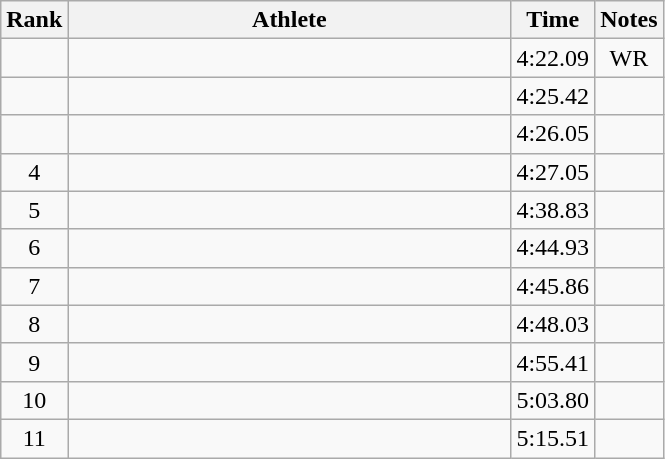<table class="wikitable" style="text-align:center">
<tr>
<th>Rank</th>
<th Style="width:18em">Athlete</th>
<th>Time</th>
<th>Notes</th>
</tr>
<tr>
<td></td>
<td style="text-align:left"></td>
<td>4:22.09</td>
<td>WR</td>
</tr>
<tr>
<td></td>
<td style="text-align:left"></td>
<td>4:25.42</td>
<td></td>
</tr>
<tr>
<td></td>
<td style="text-align:left"></td>
<td>4:26.05</td>
<td></td>
</tr>
<tr>
<td>4</td>
<td style="text-align:left"></td>
<td>4:27.05</td>
<td></td>
</tr>
<tr>
<td>5</td>
<td style="text-align:left"></td>
<td>4:38.83</td>
<td></td>
</tr>
<tr>
<td>6</td>
<td style="text-align:left"></td>
<td>4:44.93</td>
<td></td>
</tr>
<tr>
<td>7</td>
<td style="text-align:left"></td>
<td>4:45.86</td>
<td></td>
</tr>
<tr>
<td>8</td>
<td style="text-align:left"></td>
<td>4:48.03</td>
<td></td>
</tr>
<tr>
<td>9</td>
<td style="text-align:left"></td>
<td>4:55.41</td>
<td></td>
</tr>
<tr>
<td>10</td>
<td style="text-align:left"></td>
<td>5:03.80</td>
<td></td>
</tr>
<tr>
<td>11</td>
<td style="text-align:left"></td>
<td>5:15.51</td>
<td></td>
</tr>
</table>
